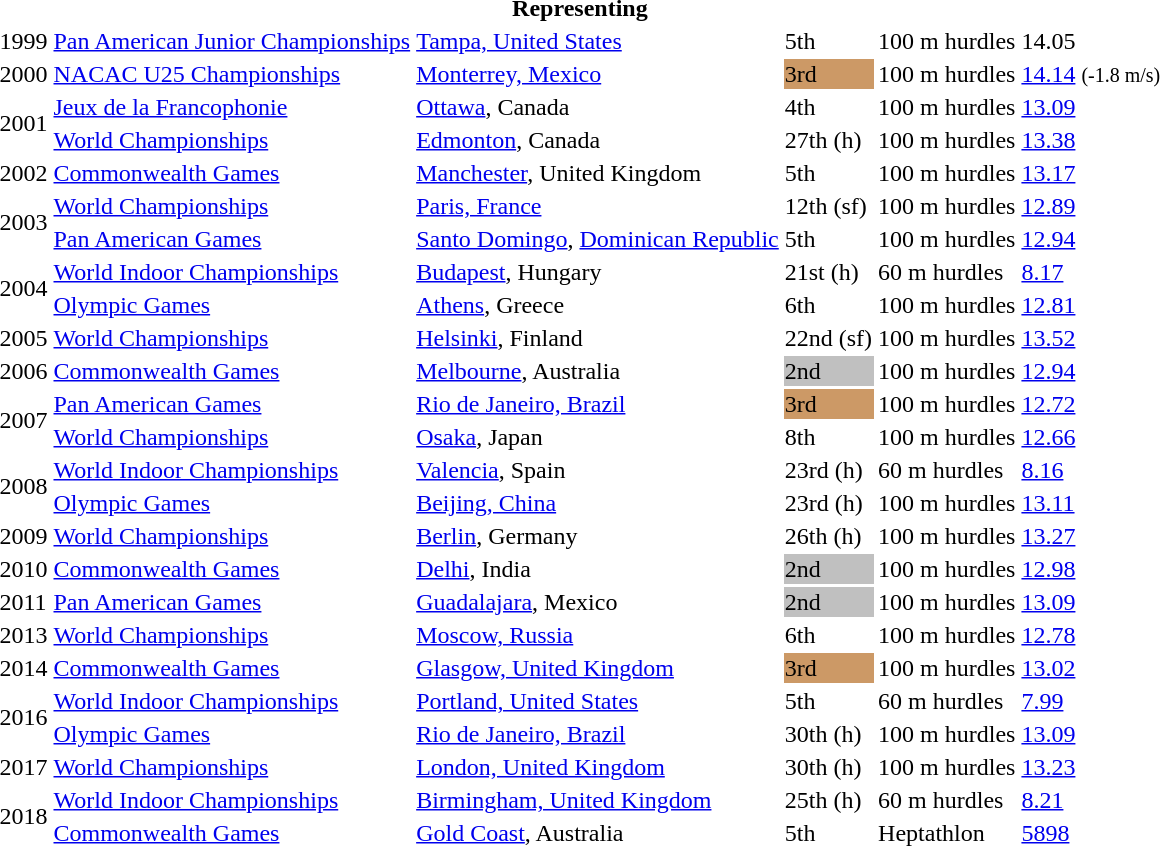<table>
<tr>
<th colspan="6">Representing </th>
</tr>
<tr>
<td>1999</td>
<td><a href='#'>Pan American Junior Championships</a></td>
<td><a href='#'>Tampa, United States</a></td>
<td>5th</td>
<td>100 m hurdles</td>
<td>14.05</td>
</tr>
<tr>
<td>2000</td>
<td><a href='#'>NACAC U25 Championships</a></td>
<td><a href='#'>Monterrey, Mexico</a></td>
<td bgcolor=cc9966>3rd</td>
<td>100 m hurdles</td>
<td><a href='#'>14.14</a> <small>(-1.8 m/s)</small></td>
</tr>
<tr>
<td rowspan=2>2001</td>
<td><a href='#'>Jeux de la Francophonie</a></td>
<td><a href='#'>Ottawa</a>, Canada</td>
<td>4th</td>
<td>100 m hurdles</td>
<td><a href='#'>13.09</a></td>
</tr>
<tr>
<td><a href='#'>World Championships</a></td>
<td><a href='#'>Edmonton</a>, Canada</td>
<td>27th (h)</td>
<td>100 m hurdles</td>
<td><a href='#'>13.38</a></td>
</tr>
<tr>
<td>2002</td>
<td><a href='#'>Commonwealth Games</a></td>
<td><a href='#'>Manchester</a>, United Kingdom</td>
<td>5th</td>
<td>100 m hurdles</td>
<td><a href='#'>13.17</a></td>
</tr>
<tr>
<td rowspan=2>2003</td>
<td><a href='#'>World Championships</a></td>
<td><a href='#'>Paris, France</a></td>
<td>12th (sf)</td>
<td>100 m hurdles</td>
<td><a href='#'>12.89</a></td>
</tr>
<tr>
<td><a href='#'>Pan American Games</a></td>
<td><a href='#'>Santo Domingo</a>, <a href='#'>Dominican Republic</a></td>
<td>5th</td>
<td>100 m hurdles</td>
<td><a href='#'>12.94</a></td>
</tr>
<tr>
<td rowspan=2>2004</td>
<td><a href='#'>World Indoor Championships</a></td>
<td><a href='#'>Budapest</a>, Hungary</td>
<td>21st (h)</td>
<td>60 m hurdles</td>
<td><a href='#'>8.17</a></td>
</tr>
<tr>
<td><a href='#'>Olympic Games</a></td>
<td><a href='#'>Athens</a>, Greece</td>
<td>6th</td>
<td>100 m hurdles</td>
<td><a href='#'>12.81</a></td>
</tr>
<tr>
<td>2005</td>
<td><a href='#'>World Championships</a></td>
<td><a href='#'>Helsinki</a>, Finland</td>
<td>22nd (sf)</td>
<td>100 m hurdles</td>
<td><a href='#'>13.52</a></td>
</tr>
<tr>
<td>2006</td>
<td><a href='#'>Commonwealth Games</a></td>
<td><a href='#'>Melbourne</a>, Australia</td>
<td bgcolor=silver>2nd</td>
<td>100 m hurdles</td>
<td><a href='#'>12.94</a></td>
</tr>
<tr>
<td rowspan=2>2007</td>
<td><a href='#'>Pan American Games</a></td>
<td><a href='#'>Rio de Janeiro, Brazil</a></td>
<td bgcolor="cc9966">3rd</td>
<td>100 m hurdles</td>
<td><a href='#'>12.72</a></td>
</tr>
<tr>
<td><a href='#'>World Championships</a></td>
<td><a href='#'>Osaka</a>, Japan</td>
<td>8th</td>
<td>100 m hurdles</td>
<td><a href='#'>12.66</a></td>
</tr>
<tr>
<td rowspan=2>2008</td>
<td><a href='#'>World Indoor Championships</a></td>
<td><a href='#'>Valencia</a>, Spain</td>
<td>23rd (h)</td>
<td>60 m hurdles</td>
<td><a href='#'>8.16</a></td>
</tr>
<tr>
<td><a href='#'>Olympic Games</a></td>
<td><a href='#'>Beijing, China</a></td>
<td>23rd (h)</td>
<td>100 m hurdles</td>
<td><a href='#'>13.11</a></td>
</tr>
<tr>
<td>2009</td>
<td><a href='#'>World Championships</a></td>
<td><a href='#'>Berlin</a>, Germany</td>
<td>26th (h)</td>
<td>100 m hurdles</td>
<td><a href='#'>13.27</a></td>
</tr>
<tr>
<td>2010</td>
<td><a href='#'>Commonwealth Games</a></td>
<td><a href='#'>Delhi</a>, India</td>
<td bgcolor=silver>2nd</td>
<td>100 m hurdles</td>
<td><a href='#'>12.98</a></td>
</tr>
<tr>
<td>2011</td>
<td><a href='#'>Pan American Games</a></td>
<td><a href='#'>Guadalajara</a>, Mexico</td>
<td bgcolor=silver>2nd</td>
<td>100 m hurdles</td>
<td><a href='#'>13.09</a></td>
</tr>
<tr>
<td>2013</td>
<td><a href='#'>World Championships</a></td>
<td><a href='#'>Moscow, Russia</a></td>
<td>6th</td>
<td>100 m hurdles</td>
<td><a href='#'>12.78</a></td>
</tr>
<tr>
<td>2014</td>
<td><a href='#'>Commonwealth Games</a></td>
<td><a href='#'>Glasgow, United Kingdom</a></td>
<td bgcolor=cc9966>3rd</td>
<td>100 m hurdles</td>
<td><a href='#'>13.02</a></td>
</tr>
<tr>
<td rowspan=2>2016</td>
<td><a href='#'>World Indoor Championships</a></td>
<td><a href='#'>Portland, United States</a></td>
<td>5th</td>
<td>60 m hurdles</td>
<td><a href='#'>7.99</a></td>
</tr>
<tr>
<td><a href='#'>Olympic Games</a></td>
<td><a href='#'>Rio de Janeiro, Brazil</a></td>
<td>30th (h)</td>
<td>100 m hurdles</td>
<td><a href='#'>13.09</a></td>
</tr>
<tr>
<td>2017</td>
<td><a href='#'>World Championships</a></td>
<td><a href='#'>London, United Kingdom</a></td>
<td>30th (h)</td>
<td>100 m hurdles</td>
<td><a href='#'>13.23</a></td>
</tr>
<tr>
<td rowspan=2>2018</td>
<td><a href='#'>World Indoor Championships</a></td>
<td><a href='#'>Birmingham, United Kingdom</a></td>
<td>25th (h)</td>
<td>60 m hurdles</td>
<td><a href='#'>8.21</a></td>
</tr>
<tr>
<td><a href='#'>Commonwealth Games</a></td>
<td><a href='#'>Gold Coast</a>, Australia</td>
<td>5th</td>
<td>Heptathlon</td>
<td><a href='#'>5898</a></td>
</tr>
</table>
